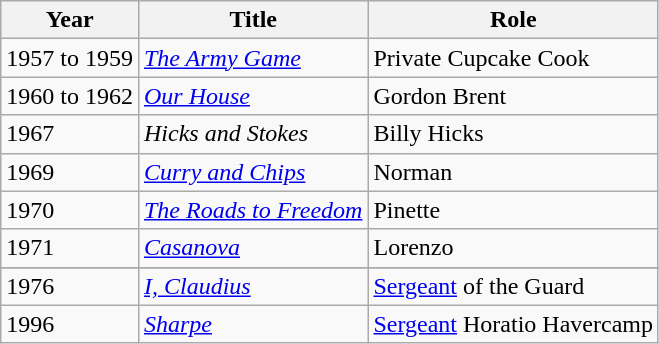<table class="wikitable">
<tr>
<th>Year</th>
<th>Title</th>
<th>Role</th>
</tr>
<tr>
<td>1957 to 1959</td>
<td><em><a href='#'>The Army Game</a></em></td>
<td>Private Cupcake Cook</td>
</tr>
<tr>
<td>1960 to 1962</td>
<td><em><a href='#'>Our House</a></em></td>
<td>Gordon Brent</td>
</tr>
<tr>
<td>1967</td>
<td><em>Hicks and Stokes</em></td>
<td>Billy Hicks</td>
</tr>
<tr>
<td>1969</td>
<td><em><a href='#'>Curry and Chips</a></em></td>
<td>Norman</td>
</tr>
<tr>
<td>1970</td>
<td><em><a href='#'>The Roads to Freedom</a></em></td>
<td>Pinette</td>
</tr>
<tr>
<td>1971</td>
<td><em><a href='#'>Casanova</a></em></td>
<td>Lorenzo</td>
</tr>
<tr |1974 || >
</tr>
<tr>
<td>1976</td>
<td><em><a href='#'>I, Claudius</a></em></td>
<td><a href='#'>Sergeant</a> of the Guard</td>
</tr>
<tr>
<td>1996</td>
<td><em><a href='#'>Sharpe</a></em></td>
<td><a href='#'>Sergeant</a> Horatio Havercamp</td>
</tr>
</table>
